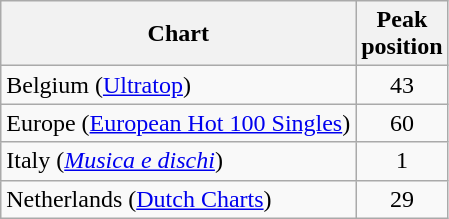<table class="wikitable sortable">
<tr>
<th align="left">Chart</th>
<th align="left">Peak<br>position</th>
</tr>
<tr>
<td align="left">Belgium (<a href='#'>Ultratop</a>)</td>
<td align="center">43</td>
</tr>
<tr>
<td align="left">Europe (<a href='#'>European Hot 100 Singles</a>)</td>
<td align="center">60</td>
</tr>
<tr>
<td align="left">Italy (<em><a href='#'>Musica e dischi</a></em>)</td>
<td align="center">1</td>
</tr>
<tr>
<td align="left">Netherlands (<a href='#'>Dutch Charts</a>)</td>
<td align="center">29</td>
</tr>
</table>
